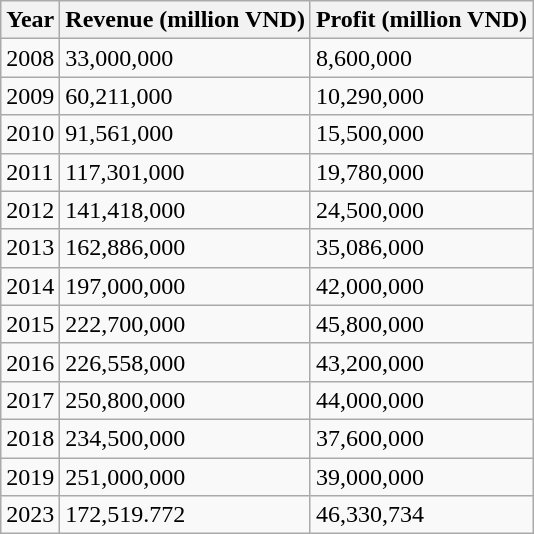<table class="wikitable">
<tr>
<th>Year</th>
<th>Revenue (million VND)</th>
<th>Profit (million VND)</th>
</tr>
<tr>
<td>2008</td>
<td>33,000,000</td>
<td>8,600,000</td>
</tr>
<tr>
<td>2009</td>
<td>60,211,000</td>
<td>10,290,000</td>
</tr>
<tr>
<td>2010</td>
<td>91,561,000</td>
<td>15,500,000</td>
</tr>
<tr>
<td>2011</td>
<td>117,301,000</td>
<td>19,780,000</td>
</tr>
<tr>
<td>2012</td>
<td>141,418,000</td>
<td>24,500,000</td>
</tr>
<tr>
<td>2013</td>
<td>162,886,000</td>
<td>35,086,000</td>
</tr>
<tr>
<td>2014</td>
<td>197,000,000</td>
<td>42,000,000</td>
</tr>
<tr>
<td>2015</td>
<td>222,700,000</td>
<td>45,800,000</td>
</tr>
<tr>
<td>2016</td>
<td>226,558,000</td>
<td>43,200,000</td>
</tr>
<tr>
<td>2017</td>
<td>250,800,000</td>
<td>44,000,000</td>
</tr>
<tr>
<td>2018</td>
<td>234,500,000</td>
<td>37,600,000</td>
</tr>
<tr>
<td>2019</td>
<td>251,000,000</td>
<td>39,000,000</td>
</tr>
<tr>
<td>2023</td>
<td>172,519.772</td>
<td>46,330,734</td>
</tr>
</table>
